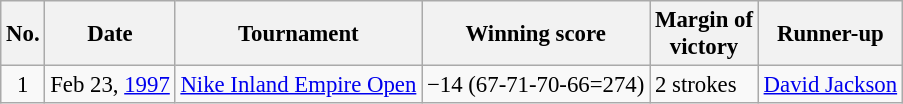<table class="wikitable" style="font-size:95%;">
<tr>
<th>No.</th>
<th>Date</th>
<th>Tournament</th>
<th>Winning score</th>
<th>Margin of<br>victory</th>
<th>Runner-up</th>
</tr>
<tr>
<td align=center>1</td>
<td align=right>Feb 23, <a href='#'>1997</a></td>
<td><a href='#'>Nike Inland Empire Open</a></td>
<td>−14 (67-71-70-66=274)</td>
<td>2 strokes</td>
<td> <a href='#'>David Jackson</a></td>
</tr>
</table>
